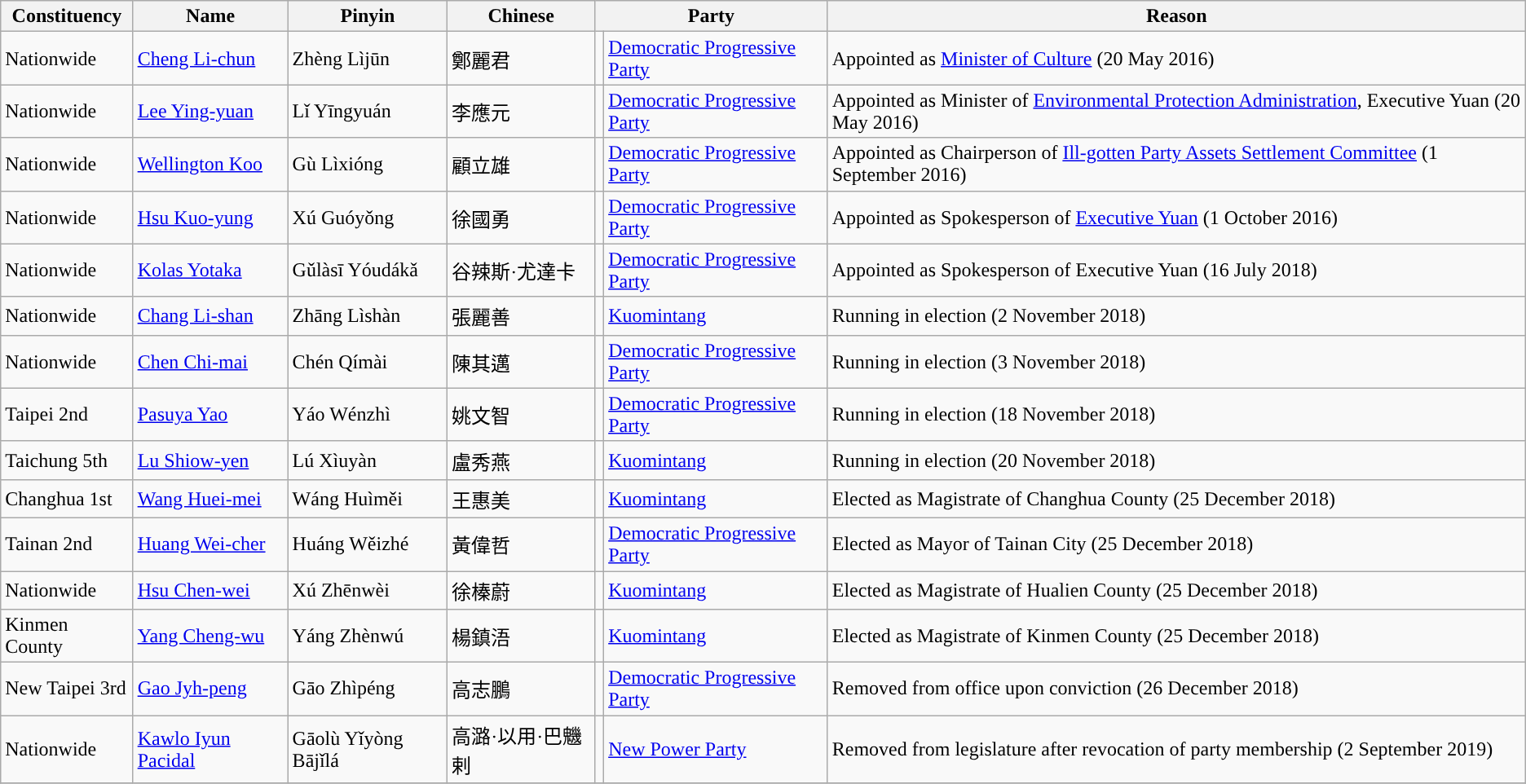<table class=wikitable>
<tr>
<th>Constituency</th>
<th>Name</th>
<th>Pinyin</th>
<th>Chinese</th>
<th colspan=2>Party</th>
<th>Reason</th>
</tr>
<tr>
<td>Nationwide</td>
<td><a href='#'>Cheng Li-chun</a></td>
<td>Zhèng Lìjūn</td>
<td>鄭麗君</td>
<td style="background-color: "></td>
<td><a href='#'>Democratic Progressive Party</a></td>
<td>Appointed as <a href='#'>Minister of Culture</a> (20 May 2016)</td>
</tr>
<tr>
<td>Nationwide</td>
<td><a href='#'>Lee Ying-yuan</a></td>
<td>Lǐ Yīngyuán</td>
<td>李應元</td>
<td style="background-color: "></td>
<td><a href='#'>Democratic Progressive Party</a></td>
<td>Appointed as Minister of <a href='#'>Environmental Protection Administration</a>, Executive Yuan (20 May 2016)</td>
</tr>
<tr>
<td>Nationwide</td>
<td><a href='#'>Wellington Koo</a></td>
<td>Gù Lìxióng</td>
<td>顧立雄</td>
<td style="background-color: "></td>
<td><a href='#'>Democratic Progressive Party</a></td>
<td>Appointed as Chairperson of <a href='#'>Ill-gotten Party Assets Settlement Committee</a> (1 September 2016)</td>
</tr>
<tr>
<td>Nationwide</td>
<td><a href='#'>Hsu Kuo-yung</a></td>
<td>Xú Guóyǒng</td>
<td>徐國勇</td>
<td style="background-color: "></td>
<td><a href='#'>Democratic Progressive Party</a></td>
<td>Appointed as Spokesperson of <a href='#'>Executive Yuan</a> (1 October 2016)</td>
</tr>
<tr>
<td>Nationwide</td>
<td><a href='#'>Kolas Yotaka</a></td>
<td>Gǔlàsī Yóudákǎ</td>
<td>谷辣斯·尤達卡</td>
<td style="background-color: "></td>
<td><a href='#'>Democratic Progressive Party</a></td>
<td>Appointed as Spokesperson of Executive Yuan (16 July 2018)</td>
</tr>
<tr>
<td>Nationwide</td>
<td><a href='#'>Chang Li-shan</a></td>
<td>Zhāng Lìshàn</td>
<td>張麗善</td>
<td style="background-color: "></td>
<td><a href='#'>Kuomintang</a></td>
<td>Running in election (2 November 2018)</td>
</tr>
<tr>
<td>Nationwide</td>
<td><a href='#'>Chen Chi-mai</a></td>
<td>Chén Qímài</td>
<td>陳其邁</td>
<td style="background-color: "></td>
<td><a href='#'>Democratic Progressive Party</a></td>
<td>Running in election (3 November 2018)</td>
</tr>
<tr>
<td>Taipei 2nd</td>
<td><a href='#'>Pasuya Yao</a></td>
<td>Yáo Wénzhì</td>
<td>姚文智</td>
<td style="background-color: "></td>
<td><a href='#'>Democratic Progressive Party</a></td>
<td>Running in election (18 November 2018)</td>
</tr>
<tr>
<td>Taichung 5th</td>
<td><a href='#'>Lu Shiow-yen</a></td>
<td>Lú Xìuyàn</td>
<td>盧秀燕</td>
<td style="background-color: "></td>
<td><a href='#'>Kuomintang</a></td>
<td>Running in election (20 November 2018)</td>
</tr>
<tr>
<td>Changhua 1st</td>
<td><a href='#'>Wang Huei-mei</a></td>
<td>Wáng Huìměi</td>
<td>王惠美</td>
<td style="background-color: "></td>
<td><a href='#'>Kuomintang</a></td>
<td>Elected as Magistrate of Changhua County (25 December 2018)</td>
</tr>
<tr>
<td>Tainan 2nd</td>
<td><a href='#'>Huang Wei-cher</a></td>
<td>Huáng Wěizhé</td>
<td>黃偉哲</td>
<td style="background-color: "></td>
<td><a href='#'>Democratic Progressive Party</a></td>
<td>Elected as Mayor of Tainan City (25 December 2018)</td>
</tr>
<tr>
<td>Nationwide</td>
<td><a href='#'>Hsu Chen-wei</a></td>
<td>Xú Zhēnwèi</td>
<td>徐榛蔚</td>
<td style="background-color: "></td>
<td><a href='#'>Kuomintang</a></td>
<td>Elected as Magistrate of Hualien County (25 December 2018)</td>
</tr>
<tr>
<td>Kinmen County</td>
<td><a href='#'>Yang Cheng-wu</a></td>
<td>Yáng Zhènwú</td>
<td>楊鎮浯</td>
<td style="background-color: "></td>
<td><a href='#'>Kuomintang</a></td>
<td>Elected as Magistrate of Kinmen County (25 December 2018)</td>
</tr>
<tr>
<td>New Taipei 3rd</td>
<td><a href='#'>Gao Jyh-peng</a></td>
<td>Gāo Zhìpéng</td>
<td>高志鵬</td>
<td style="background-color: "></td>
<td><a href='#'>Democratic Progressive Party</a></td>
<td>Removed from office upon conviction (26 December 2018)</td>
</tr>
<tr>
<td>Nationwide</td>
<td><a href='#'>Kawlo Iyun Pacidal</a></td>
<td>Gāolù Yǐyòng Bājǐlá</td>
<td>高潞·以用·巴魕剌</td>
<td style="background-color: "></td>
<td><a href='#'>New Power Party</a></td>
<td>Removed from legislature after revocation of party membership (2 September 2019)</td>
</tr>
<tr>
</tr>
</table>
